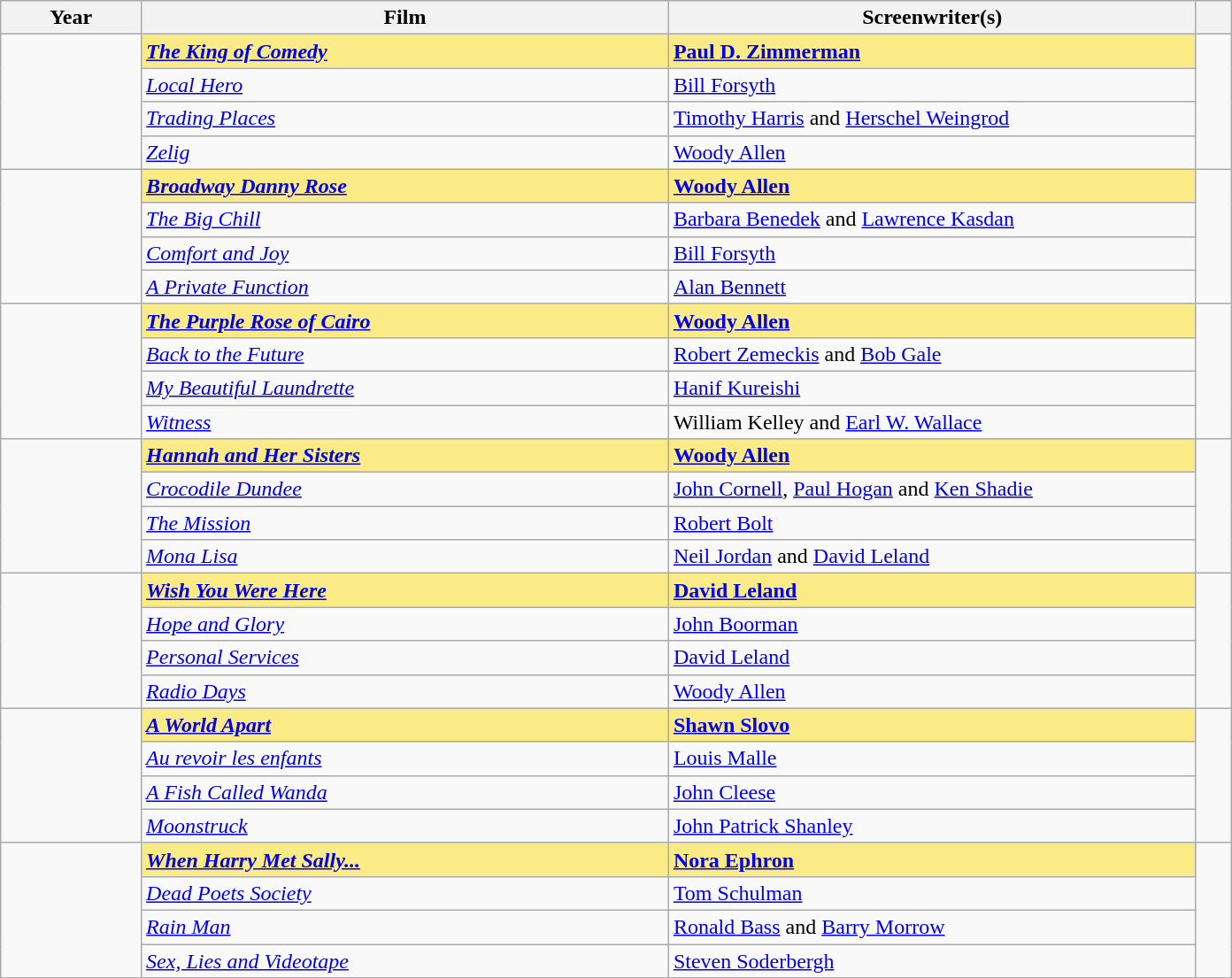<table class="wikitable sortable">
<tr>
<th scope="col" style="width:8%;">Year</th>
<th scope="col" style="width:30%;">Film</th>
<th scope="col" style="width:30%;">Screenwriter(s)</th>
<th scope="col" style="width:2%;" class="unsortable"></th>
</tr>
<tr>
<td rowspan="4"></td>
<td style="background:#FAEB86"><strong><em><a href='#'>The King of Comedy</a></em></strong></td>
<td style="background:#FAEB86"><strong><a href='#'>Paul D. Zimmerman</a></strong></td>
<td rowspan=4></td>
</tr>
<tr>
<td><em><a href='#'>Local Hero</a></em></td>
<td><a href='#'>Bill Forsyth</a></td>
</tr>
<tr>
<td><em><a href='#'>Trading Places</a></em></td>
<td><a href='#'>Timothy Harris</a> and <a href='#'>Herschel Weingrod</a></td>
</tr>
<tr>
<td><em><a href='#'>Zelig</a></em></td>
<td><a href='#'>Woody Allen</a></td>
</tr>
<tr>
<td rowspan="4"></td>
<td style="background:#FAEB86"><strong><em><a href='#'>Broadway Danny Rose</a></em></strong></td>
<td style="background:#FAEB86"><strong><a href='#'>Woody Allen</a></strong></td>
<td rowspan=4></td>
</tr>
<tr>
<td><em><a href='#'>The Big Chill</a></em></td>
<td><a href='#'>Barbara Benedek</a> and <a href='#'>Lawrence Kasdan</a></td>
</tr>
<tr>
<td><em><a href='#'>Comfort and Joy</a></em></td>
<td><a href='#'>Bill Forsyth</a></td>
</tr>
<tr>
<td><em><a href='#'>A Private Function</a></em></td>
<td><a href='#'>Alan Bennett</a></td>
</tr>
<tr>
<td rowspan="4"></td>
<td style="background:#FAEB86"><strong><em><a href='#'>The Purple Rose of Cairo</a></em></strong></td>
<td style="background:#FAEB86"><strong><a href='#'>Woody Allen</a></strong></td>
<td rowspan=4></td>
</tr>
<tr>
<td><em><a href='#'>Back to the Future</a></em></td>
<td><a href='#'>Robert Zemeckis</a> and <a href='#'>Bob Gale</a></td>
</tr>
<tr>
<td><em><a href='#'>My Beautiful Laundrette</a></em></td>
<td><a href='#'>Hanif Kureishi</a></td>
</tr>
<tr>
<td><em><a href='#'>Witness</a></em></td>
<td>William Kelley and <a href='#'>Earl W. Wallace</a></td>
</tr>
<tr>
<td rowspan="4"></td>
<td style="background:#FAEB86"><strong><em><a href='#'>Hannah and Her Sisters</a></em></strong></td>
<td style="background:#FAEB86"><strong><a href='#'>Woody Allen</a></strong></td>
<td rowspan=4></td>
</tr>
<tr>
<td><em><a href='#'>Crocodile Dundee</a></em></td>
<td><a href='#'>John Cornell</a>, <a href='#'>Paul Hogan</a> and <a href='#'>Ken Shadie</a></td>
</tr>
<tr>
<td><em><a href='#'>The Mission</a></em></td>
<td><a href='#'>Robert Bolt</a></td>
</tr>
<tr>
<td><em><a href='#'>Mona Lisa</a></em></td>
<td><a href='#'>Neil Jordan</a> and <a href='#'>David Leland</a></td>
</tr>
<tr>
<td rowspan="4"></td>
<td style="background:#FAEB86"><strong><em><a href='#'>Wish You Were Here</a></em></strong></td>
<td style="background:#FAEB86"><strong><a href='#'>David Leland</a></strong></td>
<td rowspan=4></td>
</tr>
<tr>
<td><em><a href='#'>Hope and Glory</a></em></td>
<td><a href='#'>John Boorman</a></td>
</tr>
<tr>
<td><em><a href='#'>Personal Services</a></em></td>
<td><a href='#'>David Leland</a></td>
</tr>
<tr>
<td><em><a href='#'>Radio Days</a></em></td>
<td><a href='#'>Woody Allen</a></td>
</tr>
<tr>
<td rowspan="4"></td>
<td style="background:#FAEB86"><strong><em><a href='#'>A World Apart</a></em></strong></td>
<td style="background:#FAEB86"><strong><a href='#'>Shawn Slovo</a></strong></td>
<td rowspan=4></td>
</tr>
<tr>
<td><em><a href='#'>Au revoir les enfants</a></em></td>
<td><a href='#'>Louis Malle</a></td>
</tr>
<tr>
<td><em><a href='#'>A Fish Called Wanda</a></em></td>
<td><a href='#'>John Cleese</a></td>
</tr>
<tr>
<td><em><a href='#'>Moonstruck</a></em></td>
<td><a href='#'>John Patrick Shanley</a></td>
</tr>
<tr>
<td rowspan="4"></td>
<td style="background:#FAEB86"><strong><em><a href='#'>When Harry Met Sally...</a></em></strong></td>
<td style="background:#FAEB86"><strong><a href='#'>Nora Ephron</a></strong></td>
<td rowspan=4></td>
</tr>
<tr>
<td><em><a href='#'>Dead Poets Society</a></em></td>
<td><a href='#'>Tom Schulman</a></td>
</tr>
<tr>
<td><em><a href='#'>Rain Man</a></em></td>
<td><a href='#'>Ronald Bass</a> and <a href='#'>Barry Morrow</a></td>
</tr>
<tr>
<td><em><a href='#'>Sex, Lies and Videotape</a></em></td>
<td><a href='#'>Steven Soderbergh</a></td>
</tr>
</table>
